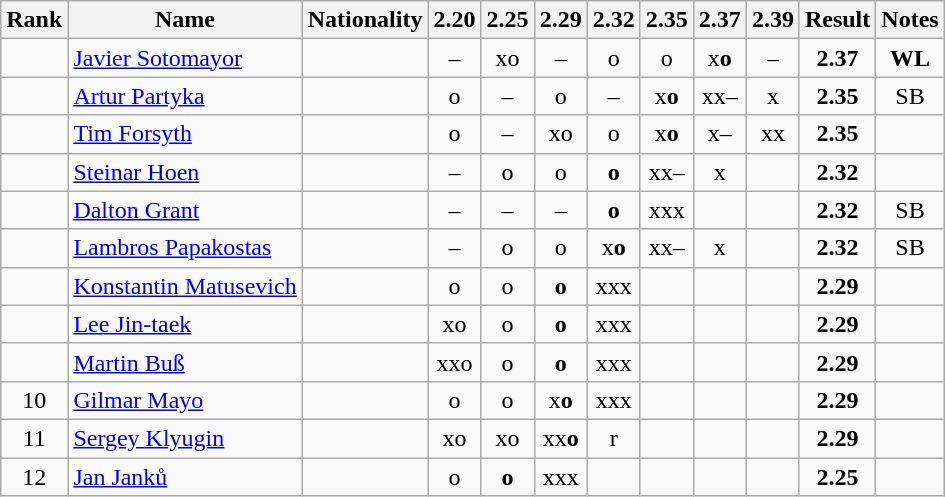<table class="wikitable sortable" style="text-align:center">
<tr>
<th>Rank</th>
<th>Name</th>
<th>Nationality</th>
<th>2.20</th>
<th>2.25</th>
<th>2.29</th>
<th>2.32</th>
<th>2.35</th>
<th>2.37</th>
<th>2.39</th>
<th>Result</th>
<th>Notes</th>
</tr>
<tr>
<td></td>
<td align=left><a href='#'>Javier Sotomayor</a></td>
<td align=left></td>
<td>–</td>
<td>xo</td>
<td>–</td>
<td>o</td>
<td>o</td>
<td>x<strong>o</strong></td>
<td>–</td>
<td><strong>2.37</strong></td>
<td><strong>WL</strong></td>
</tr>
<tr>
<td></td>
<td align=left><a href='#'>Artur Partyka</a></td>
<td align=left></td>
<td>o</td>
<td>–</td>
<td>o</td>
<td>–</td>
<td>x<strong>o</strong></td>
<td>xx–</td>
<td>x</td>
<td><strong>2.35</strong></td>
<td>SB</td>
</tr>
<tr>
<td></td>
<td align=left><a href='#'>Tim Forsyth</a></td>
<td align=left></td>
<td>o</td>
<td>–</td>
<td>xo</td>
<td>o</td>
<td>x<strong>o</strong></td>
<td>x–</td>
<td>xx</td>
<td><strong>2.35</strong></td>
<td></td>
</tr>
<tr>
<td></td>
<td align=left><a href='#'>Steinar Hoen</a></td>
<td align=left></td>
<td>–</td>
<td>o</td>
<td>o</td>
<td><strong>o</strong></td>
<td>xx–</td>
<td>x</td>
<td></td>
<td><strong>2.32</strong></td>
<td></td>
</tr>
<tr>
<td></td>
<td align=left><a href='#'>Dalton Grant</a></td>
<td align=left></td>
<td>–</td>
<td>–</td>
<td>–</td>
<td><strong>o</strong></td>
<td>xxx</td>
<td></td>
<td></td>
<td><strong>2.32</strong></td>
<td>SB</td>
</tr>
<tr>
<td></td>
<td align=left><a href='#'>Lambros Papakostas</a></td>
<td align=left></td>
<td>–</td>
<td>o</td>
<td>o</td>
<td>x<strong>o</strong></td>
<td>xx–</td>
<td>x</td>
<td></td>
<td><strong>2.32</strong></td>
<td>SB</td>
</tr>
<tr>
<td></td>
<td align=left><a href='#'>Konstantin Matusevich</a></td>
<td align=left></td>
<td>o</td>
<td>o</td>
<td><strong>o</strong></td>
<td>xxx</td>
<td></td>
<td></td>
<td></td>
<td><strong>2.29</strong></td>
<td></td>
</tr>
<tr>
<td></td>
<td align=left><a href='#'>Lee Jin-taek</a></td>
<td align=left></td>
<td>xo</td>
<td>o</td>
<td><strong>o</strong></td>
<td>xxx</td>
<td></td>
<td></td>
<td></td>
<td><strong>2.29</strong></td>
<td></td>
</tr>
<tr>
<td></td>
<td align=left><a href='#'>Martin Buß</a></td>
<td align=left></td>
<td>xxo</td>
<td>o</td>
<td><strong>o</strong></td>
<td>xxx</td>
<td></td>
<td></td>
<td></td>
<td><strong>2.29</strong></td>
<td></td>
</tr>
<tr>
<td>10</td>
<td align=left><a href='#'>Gilmar Mayo</a></td>
<td align=left></td>
<td>o</td>
<td>o</td>
<td>x<strong>o</strong></td>
<td>xxx</td>
<td></td>
<td></td>
<td></td>
<td><strong>2.29</strong></td>
<td></td>
</tr>
<tr>
<td>11</td>
<td align=left><a href='#'>Sergey Klyugin</a></td>
<td align=left></td>
<td>xo</td>
<td>xo</td>
<td>xx<strong>o</strong></td>
<td>r</td>
<td></td>
<td></td>
<td></td>
<td><strong>2.29</strong></td>
<td></td>
</tr>
<tr>
<td>12</td>
<td align=left><a href='#'>Jan Janků</a></td>
<td align=left></td>
<td>o</td>
<td><strong>o</strong></td>
<td>xxx</td>
<td></td>
<td></td>
<td></td>
<td></td>
<td><strong>2.25</strong></td>
<td></td>
</tr>
</table>
